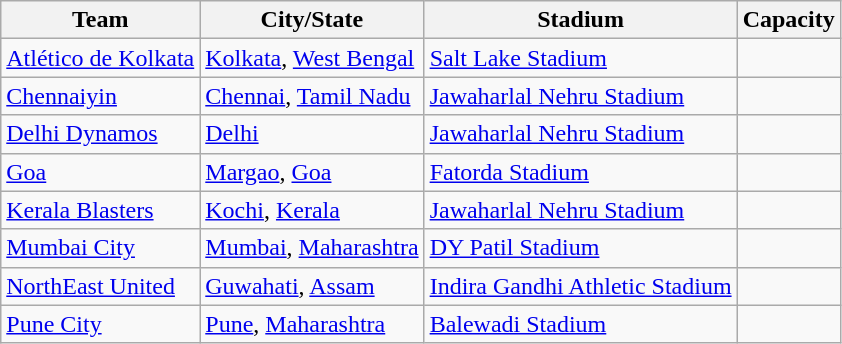<table class="wikitable sortable">
<tr>
<th>Team</th>
<th>City/State</th>
<th>Stadium</th>
<th>Capacity</th>
</tr>
<tr>
<td><a href='#'>Atlético de Kolkata</a></td>
<td><a href='#'>Kolkata</a>, <a href='#'>West Bengal</a></td>
<td><a href='#'>Salt Lake Stadium</a></td>
<td style="text-align:center"></td>
</tr>
<tr>
<td><a href='#'>Chennaiyin</a></td>
<td><a href='#'>Chennai</a>, <a href='#'>Tamil Nadu</a></td>
<td><a href='#'>Jawaharlal Nehru Stadium</a></td>
<td style="text-align:center"></td>
</tr>
<tr>
<td><a href='#'>Delhi Dynamos</a></td>
<td><a href='#'>Delhi</a></td>
<td><a href='#'>Jawaharlal Nehru Stadium</a></td>
<td style="text-align:center"></td>
</tr>
<tr>
<td><a href='#'>Goa</a></td>
<td><a href='#'>Margao</a>, <a href='#'>Goa</a></td>
<td><a href='#'>Fatorda Stadium</a></td>
<td style="text-align:center"></td>
</tr>
<tr>
<td><a href='#'>Kerala Blasters</a></td>
<td><a href='#'>Kochi</a>, <a href='#'>Kerala</a></td>
<td><a href='#'>Jawaharlal Nehru Stadium</a></td>
<td style="text-align:center"></td>
</tr>
<tr>
<td><a href='#'>Mumbai City</a></td>
<td><a href='#'>Mumbai</a>, <a href='#'>Maharashtra</a></td>
<td><a href='#'>DY Patil Stadium</a></td>
<td style="text-align:center"></td>
</tr>
<tr>
<td><a href='#'>NorthEast United</a></td>
<td><a href='#'>Guwahati</a>, <a href='#'>Assam</a></td>
<td><a href='#'>Indira Gandhi Athletic Stadium</a></td>
<td style="text-align:center"></td>
</tr>
<tr>
<td><a href='#'>Pune City</a></td>
<td><a href='#'>Pune</a>, <a href='#'>Maharashtra</a></td>
<td><a href='#'>Balewadi Stadium</a></td>
<td style="text-align:center"></td>
</tr>
</table>
